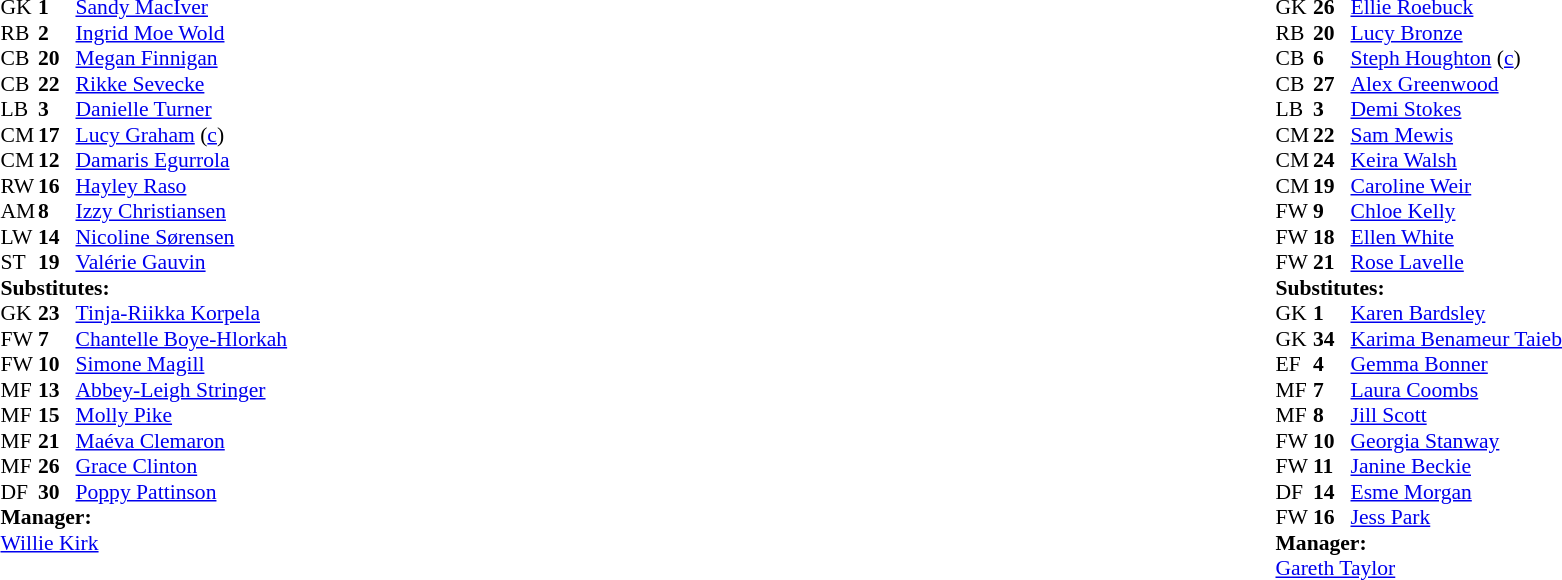<table style="width:100%">
<tr>
<td style="vertical-align:top;width:50%"><br><table style="font-size:90%" cellspacing="0" cellpadding="0">
<tr>
<th width="25"></th>
<th width="25"></th>
</tr>
<tr>
<td>GK</td>
<td><strong>1</strong></td>
<td> <a href='#'>Sandy MacIver</a></td>
</tr>
<tr>
<td>RB</td>
<td><strong>2</strong></td>
<td> <a href='#'>Ingrid Moe Wold</a></td>
</tr>
<tr>
<td>CB</td>
<td><strong>20</strong></td>
<td> <a href='#'>Megan Finnigan</a></td>
</tr>
<tr>
<td>CB</td>
<td><strong>22</strong></td>
<td> <a href='#'>Rikke Sevecke</a></td>
<td></td>
<td></td>
</tr>
<tr>
<td>LB</td>
<td><strong>3</strong></td>
<td> <a href='#'>Danielle Turner</a></td>
</tr>
<tr>
<td>CM</td>
<td><strong>17</strong></td>
<td> <a href='#'>Lucy Graham</a> (<a href='#'>c</a>)</td>
<td></td>
<td></td>
</tr>
<tr>
<td>CM</td>
<td><strong>12</strong></td>
<td> <a href='#'>Damaris Egurrola</a></td>
<td></td>
<td></td>
</tr>
<tr>
<td>RW</td>
<td><strong>16</strong></td>
<td> <a href='#'>Hayley Raso</a></td>
<td></td>
<td></td>
</tr>
<tr>
<td>AM</td>
<td><strong>8</strong></td>
<td> <a href='#'>Izzy Christiansen</a></td>
</tr>
<tr>
<td>LW</td>
<td><strong>14</strong></td>
<td> <a href='#'>Nicoline Sørensen</a></td>
</tr>
<tr>
<td>ST</td>
<td><strong>19</strong></td>
<td> <a href='#'>Valérie Gauvin</a></td>
<td></td>
<td></td>
</tr>
<tr>
<td colspan=4><strong>Substitutes:</strong></td>
</tr>
<tr>
<td>GK</td>
<td><strong>23</strong></td>
<td> <a href='#'>Tinja-Riikka Korpela</a></td>
</tr>
<tr>
<td>FW</td>
<td><strong>7</strong></td>
<td> <a href='#'>Chantelle Boye-Hlorkah</a></td>
<td></td>
<td></td>
</tr>
<tr>
<td>FW</td>
<td><strong>10</strong></td>
<td> <a href='#'>Simone Magill</a></td>
<td></td>
<td></td>
</tr>
<tr>
<td>MF</td>
<td><strong>13</strong></td>
<td> <a href='#'>Abbey-Leigh Stringer</a></td>
<td></td>
<td></td>
</tr>
<tr>
<td>MF</td>
<td><strong>15</strong></td>
<td> <a href='#'>Molly Pike</a></td>
<td></td>
<td></td>
</tr>
<tr>
<td>MF</td>
<td><strong>21</strong></td>
<td> <a href='#'>Maéva Clemaron</a></td>
</tr>
<tr>
<td>MF</td>
<td><strong>26</strong></td>
<td> <a href='#'>Grace Clinton</a></td>
</tr>
<tr>
<td>DF</td>
<td><strong>30</strong></td>
<td> <a href='#'>Poppy Pattinson</a></td>
<td></td>
<td></td>
</tr>
<tr>
<td colspan=4><strong>Manager:</strong></td>
</tr>
<tr>
<td colspan="4"> <a href='#'>Willie Kirk</a></td>
</tr>
</table>
</td>
<td valign="top"></td>
<td valign="top" width="50%"><br><table cellspacing="0" cellpadding="0" style="font-size:90%;margin:auto">
<tr>
<th width="25"></th>
<th width="25"></th>
</tr>
<tr>
<td>GK</td>
<td><strong>26</strong></td>
<td> <a href='#'>Ellie Roebuck</a></td>
</tr>
<tr>
<td>RB</td>
<td><strong>20</strong></td>
<td> <a href='#'>Lucy Bronze</a></td>
<td></td>
<td></td>
</tr>
<tr>
<td>CB</td>
<td><strong>6</strong></td>
<td> <a href='#'>Steph Houghton</a> (<a href='#'>c</a>)</td>
</tr>
<tr>
<td>CB</td>
<td><strong>27</strong></td>
<td> <a href='#'>Alex Greenwood</a></td>
</tr>
<tr>
<td>LB</td>
<td><strong>3</strong></td>
<td> <a href='#'>Demi Stokes</a></td>
</tr>
<tr>
<td>CM</td>
<td><strong>22</strong></td>
<td> <a href='#'>Sam Mewis</a></td>
</tr>
<tr>
<td>CM</td>
<td><strong>24</strong></td>
<td> <a href='#'>Keira Walsh</a></td>
</tr>
<tr>
<td>CM</td>
<td><strong>19</strong></td>
<td> <a href='#'>Caroline Weir</a></td>
</tr>
<tr>
<td>FW</td>
<td><strong>9</strong></td>
<td> <a href='#'>Chloe Kelly</a></td>
<td></td>
<td></td>
</tr>
<tr>
<td>FW</td>
<td><strong>18</strong></td>
<td> <a href='#'>Ellen White</a></td>
<td></td>
<td></td>
</tr>
<tr>
<td>FW</td>
<td><strong>21</strong></td>
<td> <a href='#'>Rose Lavelle</a></td>
<td></td>
<td></td>
</tr>
<tr>
<td colspan=4><strong>Substitutes:</strong></td>
</tr>
<tr>
<td>GK</td>
<td><strong>1</strong></td>
<td> <a href='#'>Karen Bardsley</a></td>
</tr>
<tr>
<td>GK</td>
<td><strong>34</strong></td>
<td> <a href='#'>Karima Benameur Taieb</a></td>
</tr>
<tr>
<td>EF</td>
<td><strong>4</strong></td>
<td> <a href='#'>Gemma Bonner</a></td>
</tr>
<tr>
<td>MF</td>
<td><strong>7</strong></td>
<td> <a href='#'>Laura Coombs</a></td>
</tr>
<tr>
<td>MF</td>
<td><strong>8</strong></td>
<td> <a href='#'>Jill Scott</a></td>
</tr>
<tr>
<td>FW</td>
<td><strong>10</strong></td>
<td> <a href='#'>Georgia Stanway</a></td>
<td></td>
<td></td>
</tr>
<tr>
<td>FW</td>
<td><strong>11</strong></td>
<td> <a href='#'>Janine Beckie</a></td>
<td></td>
<td></td>
</tr>
<tr>
<td>DF</td>
<td><strong>14</strong></td>
<td> <a href='#'>Esme Morgan</a></td>
</tr>
<tr>
<td>FW</td>
<td><strong>16</strong></td>
<td> <a href='#'>Jess Park</a></td>
<td></td>
<td></td>
</tr>
<tr>
<td colspan=4><strong>Manager:</strong></td>
</tr>
<tr>
<td colspan="4"> <a href='#'>Gareth Taylor</a></td>
</tr>
</table>
</td>
</tr>
</table>
